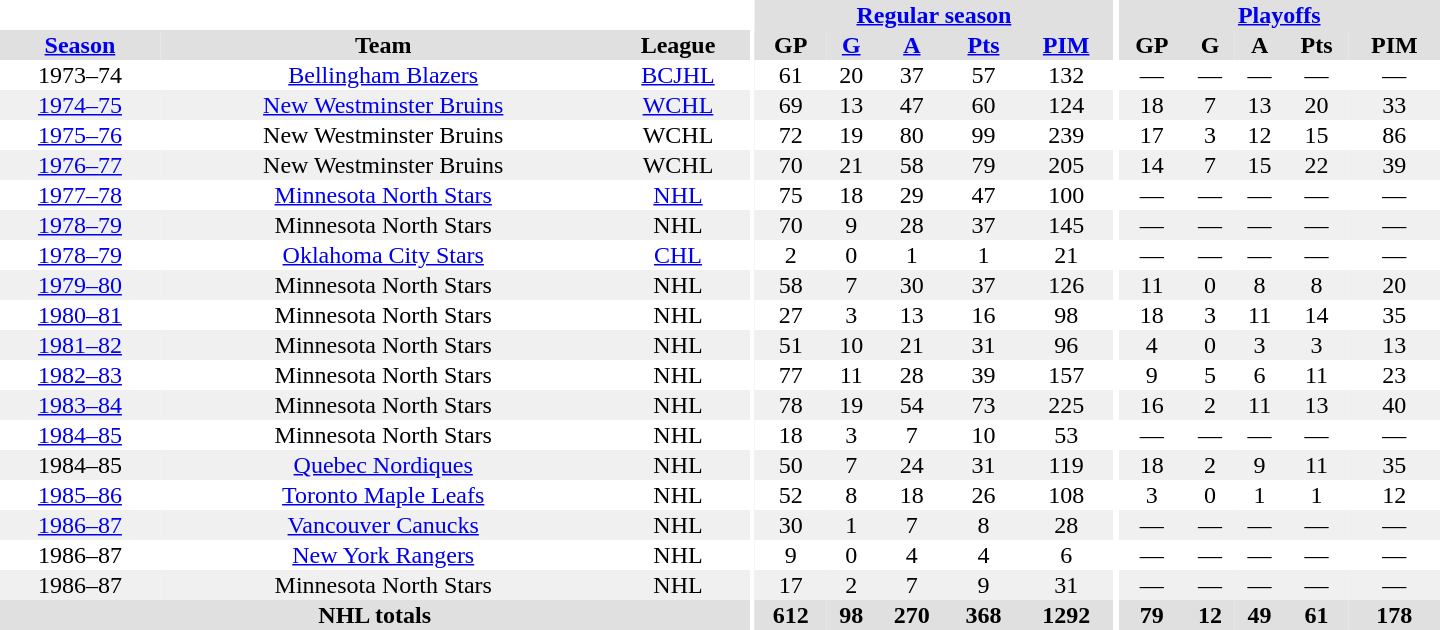<table border="0" cellpadding="1" cellspacing="0" style="text-align:center; width:60em">
<tr bgcolor="#e0e0e0">
<th colspan="3" bgcolor="#ffffff"></th>
<th rowspan="100" bgcolor="#ffffff"></th>
<th colspan="5"><a href='#'>Regular season</a></th>
<th rowspan="100" bgcolor="#ffffff"></th>
<th colspan="5"><a href='#'>Playoffs</a></th>
</tr>
<tr bgcolor="#e0e0e0">
<th><a href='#'>Season</a></th>
<th>Team</th>
<th>League</th>
<th>GP</th>
<th><a href='#'>G</a></th>
<th><a href='#'>A</a></th>
<th><a href='#'>Pts</a></th>
<th><a href='#'>PIM</a></th>
<th>GP</th>
<th>G</th>
<th>A</th>
<th>Pts</th>
<th>PIM</th>
</tr>
<tr>
<td>1973–74</td>
<td><a href='#'>Bellingham Blazers</a></td>
<td><a href='#'>BCJHL</a></td>
<td>61</td>
<td>20</td>
<td>37</td>
<td>57</td>
<td>132</td>
<td>—</td>
<td>—</td>
<td>—</td>
<td>—</td>
<td>—</td>
</tr>
<tr bgcolor="#f0f0f0">
<td><a href='#'>1974–75</a></td>
<td><a href='#'>New Westminster Bruins</a></td>
<td><a href='#'>WCHL</a></td>
<td>69</td>
<td>13</td>
<td>47</td>
<td>60</td>
<td>124</td>
<td>18</td>
<td>7</td>
<td>13</td>
<td>20</td>
<td>33</td>
</tr>
<tr>
<td><a href='#'>1975–76</a></td>
<td>New Westminster Bruins</td>
<td>WCHL</td>
<td>72</td>
<td>19</td>
<td>80</td>
<td>99</td>
<td>239</td>
<td>17</td>
<td>3</td>
<td>12</td>
<td>15</td>
<td>86</td>
</tr>
<tr bgcolor="#f0f0f0">
<td><a href='#'>1976–77</a></td>
<td>New Westminster Bruins</td>
<td>WCHL</td>
<td>70</td>
<td>21</td>
<td>58</td>
<td>79</td>
<td>205</td>
<td>14</td>
<td>7</td>
<td>15</td>
<td>22</td>
<td>39</td>
</tr>
<tr>
<td><a href='#'>1977–78</a></td>
<td><a href='#'>Minnesota North Stars</a></td>
<td><a href='#'>NHL</a></td>
<td>75</td>
<td>18</td>
<td>29</td>
<td>47</td>
<td>100</td>
<td>—</td>
<td>—</td>
<td>—</td>
<td>—</td>
<td>—</td>
</tr>
<tr bgcolor="#f0f0f0">
<td><a href='#'>1978–79</a></td>
<td>Minnesota North Stars</td>
<td>NHL</td>
<td>70</td>
<td>9</td>
<td>28</td>
<td>37</td>
<td>145</td>
<td>—</td>
<td>—</td>
<td>—</td>
<td>—</td>
<td>—</td>
</tr>
<tr>
<td><a href='#'>1978–79</a></td>
<td><a href='#'>Oklahoma City Stars</a></td>
<td><a href='#'>CHL</a></td>
<td>2</td>
<td>0</td>
<td>1</td>
<td>1</td>
<td>21</td>
<td>—</td>
<td>—</td>
<td>—</td>
<td>—</td>
<td>—</td>
</tr>
<tr bgcolor="#f0f0f0">
<td><a href='#'>1979–80</a></td>
<td>Minnesota North Stars</td>
<td>NHL</td>
<td>58</td>
<td>7</td>
<td>30</td>
<td>37</td>
<td>126</td>
<td>11</td>
<td>0</td>
<td>8</td>
<td>8</td>
<td>20</td>
</tr>
<tr>
<td><a href='#'>1980–81</a></td>
<td>Minnesota North Stars</td>
<td>NHL</td>
<td>27</td>
<td>3</td>
<td>13</td>
<td>16</td>
<td>98</td>
<td>18</td>
<td>3</td>
<td>11</td>
<td>14</td>
<td>35</td>
</tr>
<tr bgcolor="#f0f0f0">
<td><a href='#'>1981–82</a></td>
<td>Minnesota North Stars</td>
<td>NHL</td>
<td>51</td>
<td>10</td>
<td>21</td>
<td>31</td>
<td>96</td>
<td>4</td>
<td>0</td>
<td>3</td>
<td>3</td>
<td>13</td>
</tr>
<tr>
<td><a href='#'>1982–83</a></td>
<td>Minnesota North Stars</td>
<td>NHL</td>
<td>77</td>
<td>11</td>
<td>28</td>
<td>39</td>
<td>157</td>
<td>9</td>
<td>5</td>
<td>6</td>
<td>11</td>
<td>23</td>
</tr>
<tr bgcolor="#f0f0f0">
<td><a href='#'>1983–84</a></td>
<td>Minnesota North Stars</td>
<td>NHL</td>
<td>78</td>
<td>19</td>
<td>54</td>
<td>73</td>
<td>225</td>
<td>16</td>
<td>2</td>
<td>11</td>
<td>13</td>
<td>40</td>
</tr>
<tr>
<td><a href='#'>1984–85</a></td>
<td>Minnesota North Stars</td>
<td>NHL</td>
<td>18</td>
<td>3</td>
<td>7</td>
<td>10</td>
<td>53</td>
<td>—</td>
<td>—</td>
<td>—</td>
<td>—</td>
<td>—</td>
</tr>
<tr bgcolor="#f0f0f0">
<td>1984–85</td>
<td><a href='#'>Quebec Nordiques</a></td>
<td>NHL</td>
<td>50</td>
<td>7</td>
<td>24</td>
<td>31</td>
<td>119</td>
<td>18</td>
<td>2</td>
<td>9</td>
<td>11</td>
<td>35</td>
</tr>
<tr>
<td><a href='#'>1985–86</a></td>
<td><a href='#'>Toronto Maple Leafs</a></td>
<td>NHL</td>
<td>52</td>
<td>8</td>
<td>18</td>
<td>26</td>
<td>108</td>
<td>3</td>
<td>0</td>
<td>1</td>
<td>1</td>
<td>12</td>
</tr>
<tr bgcolor="#f0f0f0">
<td><a href='#'>1986–87</a></td>
<td><a href='#'>Vancouver Canucks</a></td>
<td>NHL</td>
<td>30</td>
<td>1</td>
<td>7</td>
<td>8</td>
<td>28</td>
<td>—</td>
<td>—</td>
<td>—</td>
<td>—</td>
<td>—</td>
</tr>
<tr>
<td>1986–87</td>
<td><a href='#'>New York Rangers</a></td>
<td>NHL</td>
<td>9</td>
<td>0</td>
<td>4</td>
<td>4</td>
<td>6</td>
<td>—</td>
<td>—</td>
<td>—</td>
<td>—</td>
<td>—</td>
</tr>
<tr bgcolor="#f0f0f0">
<td>1986–87</td>
<td>Minnesota North Stars</td>
<td>NHL</td>
<td>17</td>
<td>2</td>
<td>7</td>
<td>9</td>
<td>31</td>
<td>—</td>
<td>—</td>
<td>—</td>
<td>—</td>
<td>—</td>
</tr>
<tr bgcolor="#e0e0e0">
<th colspan="3">NHL totals</th>
<th>612</th>
<th>98</th>
<th>270</th>
<th>368</th>
<th>1292</th>
<th>79</th>
<th>12</th>
<th>49</th>
<th>61</th>
<th>178</th>
</tr>
</table>
